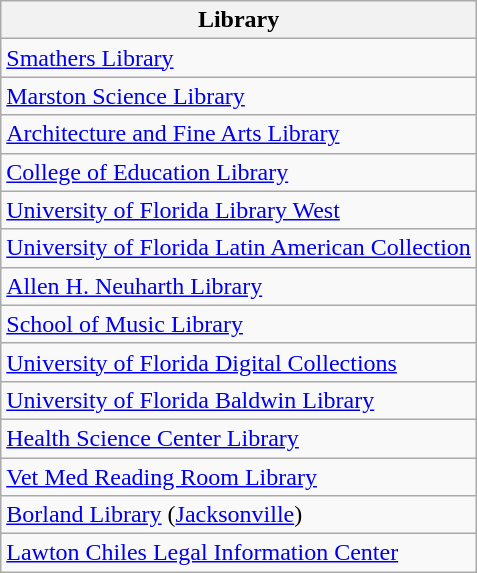<table class="wikitable sortable">
<tr>
<th>Library</th>
</tr>
<tr valign="top">
<td><a href='#'>Smathers Library</a></td>
</tr>
<tr valign="top">
<td><a href='#'>Marston Science Library</a></td>
</tr>
<tr valign="top">
<td><a href='#'>Architecture and Fine Arts Library</a></td>
</tr>
<tr valign="top">
<td><a href='#'>College of Education Library</a></td>
</tr>
<tr valign="top">
<td><a href='#'>University of Florida Library West</a></td>
</tr>
<tr valign="top">
<td><a href='#'>University of Florida Latin American Collection</a></td>
</tr>
<tr valign="top">
<td><a href='#'>Allen H. Neuharth Library</a></td>
</tr>
<tr valign="top">
<td><a href='#'>School of Music Library</a></td>
</tr>
<tr valign="top">
<td><a href='#'>University of Florida Digital Collections</a></td>
</tr>
<tr valign="top">
<td><a href='#'>University of Florida Baldwin Library</a></td>
</tr>
<tr valign="top">
<td><a href='#'>Health Science Center Library</a></td>
</tr>
<tr valign="top">
<td><a href='#'>Vet Med Reading Room Library</a></td>
</tr>
<tr valign="top">
<td><a href='#'>Borland Library</a> (<a href='#'>Jacksonville</a>)</td>
</tr>
<tr valign="top">
<td><a href='#'>Lawton Chiles Legal Information Center</a></td>
</tr>
</table>
